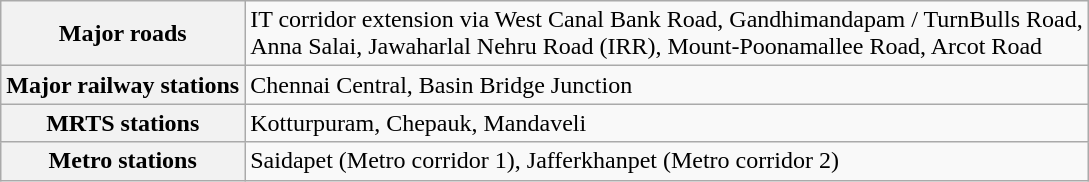<table class="wikitable">
<tr>
<th>Major roads</th>
<td>IT corridor extension via West Canal Bank Road, Gandhimandapam / TurnBulls Road, <br>Anna Salai, Jawaharlal Nehru Road (IRR), Mount-Poonamallee Road, Arcot Road</td>
</tr>
<tr>
<th>Major railway stations</th>
<td>Chennai Central, Basin Bridge Junction</td>
</tr>
<tr>
<th>MRTS stations</th>
<td>Kotturpuram, Chepauk, Mandaveli</td>
</tr>
<tr>
<th>Metro stations</th>
<td>Saidapet (Metro corridor 1), Jafferkhanpet (Metro corridor 2)</td>
</tr>
</table>
